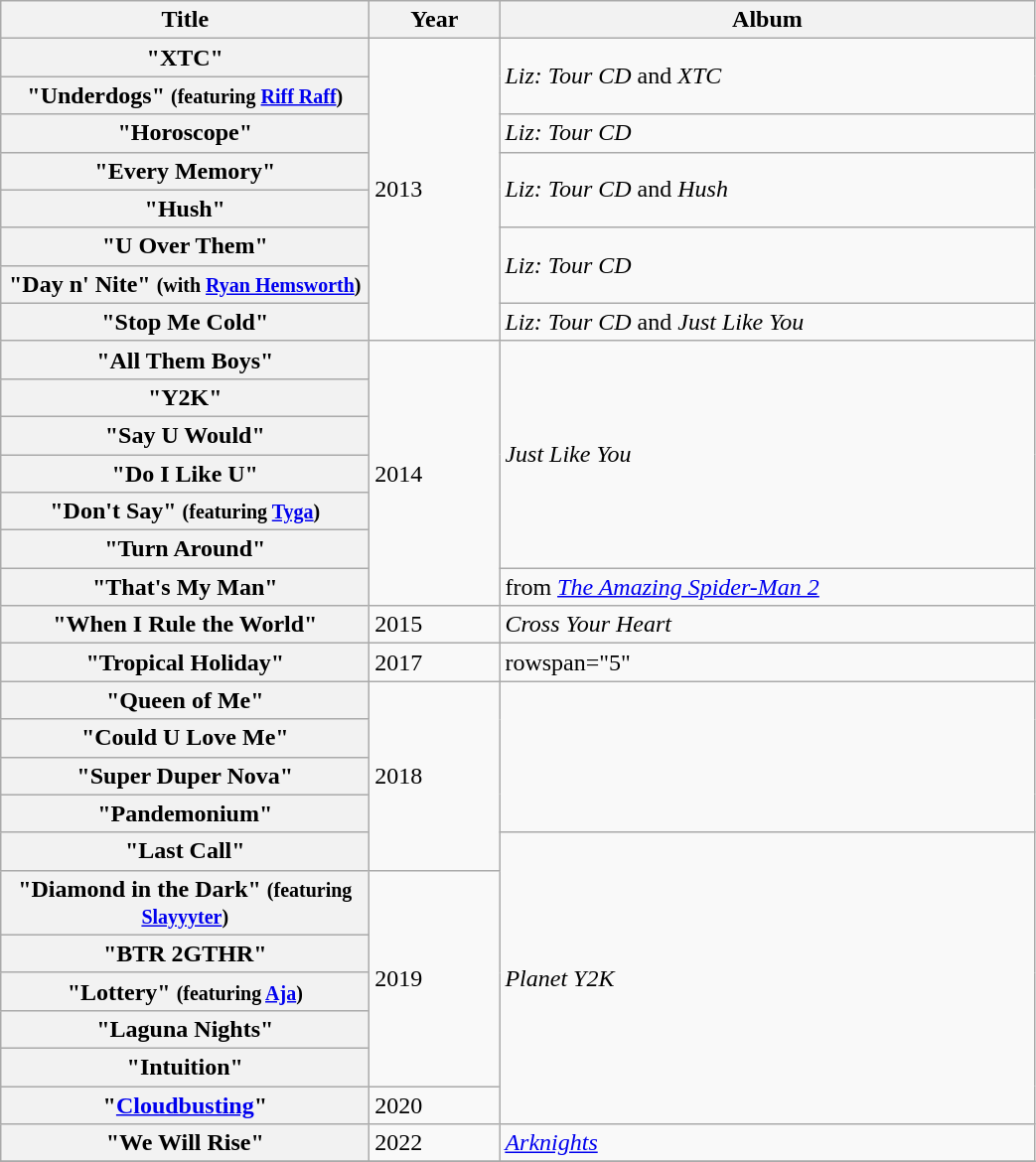<table class="wikitable plainrowheaders" style="text-align:Left;">
<tr>
<th scope="col" style="width:15em;">Title</th>
<th scope="col" style="width:5em;">Year</th>
<th scope="col" style="width:22em;">Album</th>
</tr>
<tr>
<th scope="row">"XTC"</th>
<td rowspan="8">2013</td>
<td rowspan="2"><em>Liz: Tour CD</em> and <em>XTC</em></td>
</tr>
<tr>
<th scope="row">"Underdogs" <small>(featuring <a href='#'>Riff Raff</a>)</small></th>
</tr>
<tr>
<th scope="row">"Horoscope"</th>
<td><em>Liz: Tour CD</em></td>
</tr>
<tr>
<th scope="row">"Every Memory"</th>
<td rowspan="2"><em>Liz: Tour CD</em> and <em>Hush</em></td>
</tr>
<tr>
<th scope="row">"Hush"</th>
</tr>
<tr>
<th scope="row">"U Over Them"</th>
<td rowspan="2"><em>Liz: Tour CD</em></td>
</tr>
<tr>
<th scope="row">"Day n' Nite" <small>(with <a href='#'>Ryan Hemsworth</a>)</small></th>
</tr>
<tr>
<th scope="row">"Stop Me Cold"</th>
<td><em>Liz: Tour CD</em> and <em>Just Like You</em></td>
</tr>
<tr>
<th scope="row">"All Them Boys"</th>
<td rowspan="7">2014</td>
<td rowspan="6"><em>Just Like You</em></td>
</tr>
<tr>
<th scope="row">"Y2K"</th>
</tr>
<tr>
<th scope="row">"Say U Would"</th>
</tr>
<tr>
<th scope="row">"Do I Like U"</th>
</tr>
<tr>
<th scope="row">"Don't Say" <small>(featuring <a href='#'>Tyga</a>)</small></th>
</tr>
<tr>
<th scope="row">"Turn Around"</th>
</tr>
<tr>
<th scope="row">"That's My Man"</th>
<td> from <em><a href='#'>The Amazing Spider-Man 2</a></em></td>
</tr>
<tr>
<th scope="row">"When I Rule the World"</th>
<td>2015</td>
<td><em>Cross Your Heart</em></td>
</tr>
<tr>
<th scope="row">"Tropical Holiday"</th>
<td>2017</td>
<td>rowspan="5" </td>
</tr>
<tr>
<th scope="row">"Queen of Me"</th>
<td rowspan="5">2018</td>
</tr>
<tr>
<th scope="row">"Could U Love Me"</th>
</tr>
<tr>
<th scope="row">"Super Duper Nova"</th>
</tr>
<tr>
<th scope="row">"Pandemonium"</th>
</tr>
<tr>
<th scope="row">"Last Call"</th>
<td rowspan="7"><em>Planet Y2K</em></td>
</tr>
<tr>
<th scope="row">"Diamond in the Dark" <small>(featuring <a href='#'>Slayyyter</a>)</small></th>
<td rowspan="5">2019</td>
</tr>
<tr>
<th scope="row">"BTR 2GTHR"</th>
</tr>
<tr>
<th scope="row">"Lottery" <small>(featuring <a href='#'>Aja</a>)</small></th>
</tr>
<tr>
<th scope="row">"Laguna Nights"</th>
</tr>
<tr>
<th scope="row">"Intuition"</th>
</tr>
<tr>
<th scope="row">"<a href='#'>Cloudbusting</a>"</th>
<td>2020</td>
</tr>
<tr>
<th scope="row">"We Will Rise"</th>
<td>2022</td>
<td><em><a href='#'>Arknights</a></em></td>
</tr>
<tr>
</tr>
</table>
